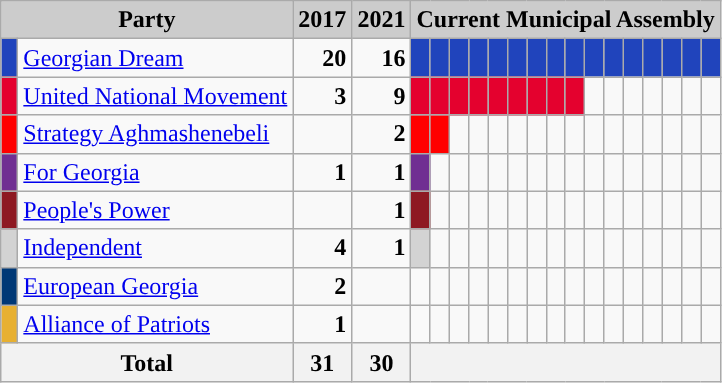<table class="wikitable">
<tr>
<th style="background:#ccc" colspan="2">Party</th>
<th style="background:#ccc">2017</th>
<th style="background:#ccc">2021</th>
<th colspan="33" style="background:#ccc">Current Municipal Assembly</th>
</tr>
<tr>
<td style="background-color: #2044BC"> </td>
<td><a href='#'>Georgian Dream</a></td>
<td style="text-align: right"><strong>20</strong></td>
<td style="text-align: right"><strong>16</strong></td>
<td style="background-color: #2044BC"></td>
<td style="background-color: #2044BC"> </td>
<td style="background-color: #2044BC"> </td>
<td style="background-color: #2044BC"> </td>
<td style="background-color: #2044BC"> </td>
<td style="background-color: #2044BC"> </td>
<td style="background-color: #2044BC"> </td>
<td style="background-color: #2044BC"> </td>
<td style="background-color: #2044BC"> </td>
<td style="background-color: #2044BC"> </td>
<td style="background-color: #2044BC"> </td>
<td style="background-color: #2044BC"> </td>
<td style="background-color: #2044BC"> </td>
<td style="background-color: #2044BC"> </td>
<td style="background-color: #2044BC"> </td>
<td style="background-color: #2044BC"> </td>
</tr>
<tr>
<td style="background-color: #e4012e"> </td>
<td><a href='#'>United National Movement</a></td>
<td style="text-align: right"><strong>3</strong></td>
<td style="text-align: right"><strong>9</strong></td>
<td style="background-color: #e4012e"> </td>
<td style="background-color: #e4012e"> </td>
<td style="background-color: #e4012e"> </td>
<td style="background-color: #e4012e"> </td>
<td style="background-color: #e4012e"> </td>
<td style="background-color: #e4012e"> </td>
<td style="background-color: #e4012e"> </td>
<td style="background-color: #e4012e"> </td>
<td style="background-color: #e4012e"> </td>
<td></td>
<td></td>
<td></td>
<td></td>
<td></td>
<td></td>
<td></td>
</tr>
<tr>
<td style="background-color: #ff0000"> </td>
<td><a href='#'>Strategy Aghmashenebeli</a></td>
<td></td>
<td style="text-align: right"><strong>2</strong></td>
<td style="background-color: #ff0000"> </td>
<td style="background-color: #ff0000"> </td>
<td></td>
<td></td>
<td></td>
<td></td>
<td></td>
<td></td>
<td></td>
<td></td>
<td></td>
<td></td>
<td></td>
<td></td>
<td></td>
<td></td>
</tr>
<tr>
<td style="background-color: #702F92"> </td>
<td><a href='#'>For Georgia</a></td>
<td style="text-align: right"><strong>1</strong></td>
<td style="text-align: right"><strong>1</strong></td>
<td style="background-color: #702F92"> </td>
<td></td>
<td></td>
<td></td>
<td></td>
<td></td>
<td></td>
<td></td>
<td></td>
<td></td>
<td></td>
<td></td>
<td></td>
<td></td>
<td></td>
<td></td>
</tr>
<tr>
<td style="background-color: #8e1922"> </td>
<td><a href='#'>People's Power</a></td>
<td></td>
<td style="text-align: right"><strong>1</strong></td>
<td style="background-color: #8e1922"> </td>
<td></td>
<td></td>
<td></td>
<td></td>
<td></td>
<td></td>
<td></td>
<td></td>
<td></td>
<td></td>
<td></td>
<td></td>
<td></td>
<td></td>
<td></td>
</tr>
<tr>
<td style="background-color: lightgrey"> </td>
<td><a href='#'>Independent</a></td>
<td style="text-align: right"><strong>4</strong></td>
<td style="text-align: right"><strong>1</strong></td>
<td style="background-color: lightgrey"> </td>
<td></td>
<td></td>
<td></td>
<td></td>
<td></td>
<td></td>
<td></td>
<td></td>
<td></td>
<td></td>
<td></td>
<td></td>
<td></td>
<td></td>
<td></td>
</tr>
<tr>
<td style="background-color: #003876"> </td>
<td><a href='#'>European Georgia</a></td>
<td style="text-align: right"><strong>2</strong></td>
<td></td>
<td></td>
<td></td>
<td></td>
<td></td>
<td></td>
<td></td>
<td></td>
<td></td>
<td></td>
<td></td>
<td></td>
<td></td>
<td></td>
<td></td>
<td></td>
<td></td>
</tr>
<tr>
<td style="background-color: #e7b031"> </td>
<td><a href='#'>Alliance of Patriots</a></td>
<td style="text-align: right"><strong>1</strong></td>
<td></td>
<td></td>
<td></td>
<td></td>
<td></td>
<td></td>
<td></td>
<td></td>
<td></td>
<td></td>
<td></td>
<td></td>
<td></td>
<td></td>
<td></td>
<td></td>
<td></td>
</tr>
<tr>
<th colspan=2>Total</th>
<th align=right>31</th>
<th align=right>30</th>
<th colspan="33"> </th>
</tr>
</table>
